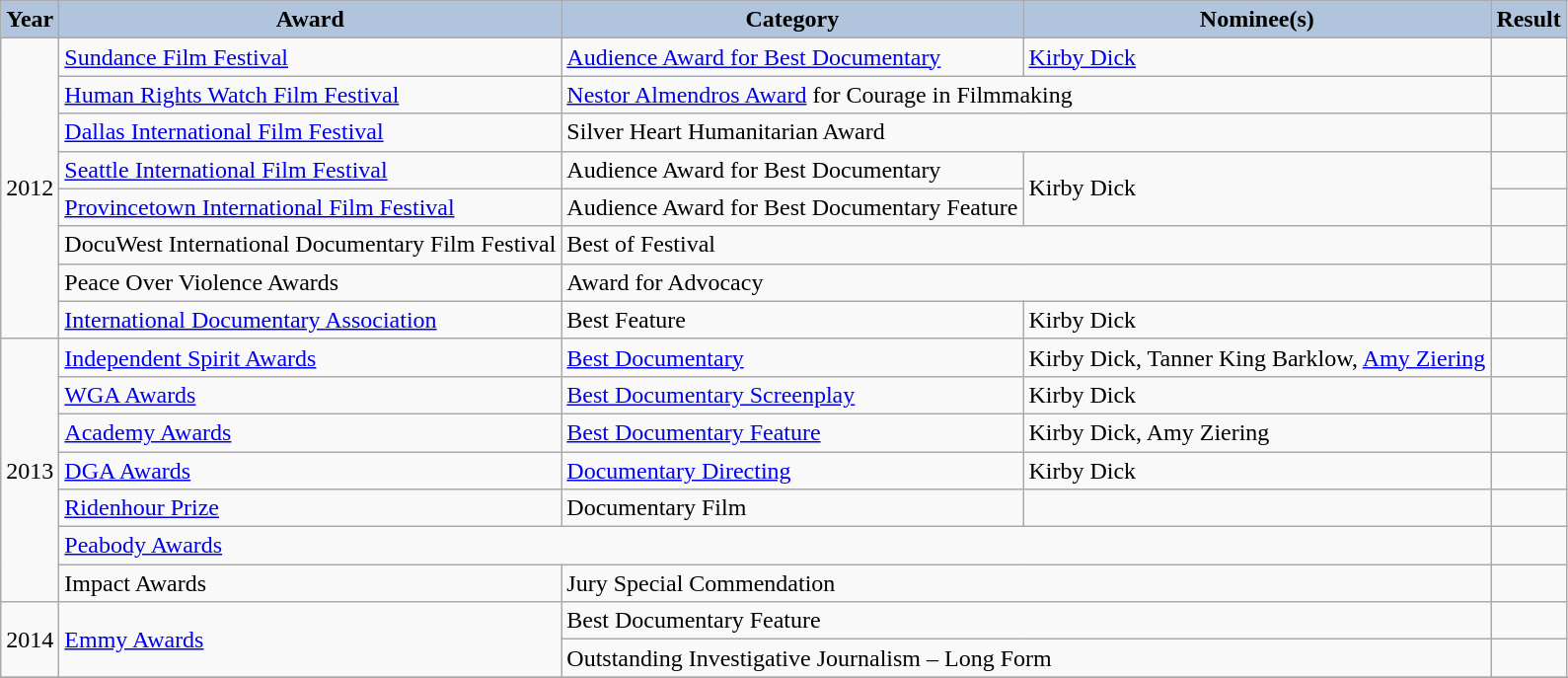<table class="wikitable">
<tr>
<th style="background:#B0C4DE;">Year</th>
<th style="background:#B0C4DE;">Award</th>
<th style="background:#B0C4DE;">Category</th>
<th style="background:#B0C4DE;">Nominee(s)</th>
<th style="background:#B0C4DE;">Result</th>
</tr>
<tr>
<td rowspan="8">2012</td>
<td><a href='#'>Sundance Film Festival</a></td>
<td><a href='#'>Audience Award for Best Documentary</a></td>
<td><a href='#'>Kirby Dick</a></td>
<td></td>
</tr>
<tr>
<td><a href='#'>Human Rights Watch Film Festival</a></td>
<td colspan="2"><a href='#'>Nestor Almendros Award</a> for Courage in Filmmaking</td>
<td></td>
</tr>
<tr>
<td><a href='#'>Dallas International Film Festival</a></td>
<td colspan="2">Silver Heart Humanitarian Award</td>
<td></td>
</tr>
<tr>
<td><a href='#'>Seattle International Film Festival</a></td>
<td>Audience Award for Best Documentary</td>
<td rowspan="2">Kirby Dick</td>
<td></td>
</tr>
<tr>
<td><a href='#'>Provincetown International Film Festival</a></td>
<td>Audience Award for Best Documentary Feature</td>
<td></td>
</tr>
<tr>
<td>DocuWest International Documentary Film Festival</td>
<td colspan="2">Best of Festival</td>
<td></td>
</tr>
<tr>
<td>Peace Over Violence Awards</td>
<td colspan="2">Award for Advocacy</td>
<td></td>
</tr>
<tr>
<td><a href='#'>International Documentary Association</a></td>
<td>Best Feature</td>
<td>Kirby Dick</td>
<td></td>
</tr>
<tr>
<td rowspan="7">2013</td>
<td><a href='#'>Independent Spirit Awards</a></td>
<td><a href='#'>Best Documentary</a></td>
<td>Kirby Dick, Tanner King Barklow, <a href='#'>Amy Ziering</a></td>
<td></td>
</tr>
<tr>
<td><a href='#'>WGA Awards</a></td>
<td><a href='#'>Best Documentary Screenplay</a></td>
<td>Kirby Dick</td>
<td></td>
</tr>
<tr>
<td><a href='#'>Academy Awards</a></td>
<td><a href='#'>Best Documentary Feature</a></td>
<td>Kirby Dick, Amy Ziering</td>
<td></td>
</tr>
<tr>
<td><a href='#'>DGA Awards</a></td>
<td><a href='#'>Documentary Directing</a></td>
<td>Kirby Dick</td>
<td></td>
</tr>
<tr>
<td><a href='#'>Ridenhour Prize</a></td>
<td>Documentary Film</td>
<td></td>
<td></td>
</tr>
<tr>
<td colspan="3"><a href='#'>Peabody Awards</a></td>
<td></td>
</tr>
<tr>
<td>Impact Awards</td>
<td colspan="2">Jury Special Commendation</td>
<td></td>
</tr>
<tr>
<td rowspan="2">2014</td>
<td rowspan="2"><a href='#'>Emmy Awards</a></td>
<td colspan="2">Best Documentary Feature</td>
<td></td>
</tr>
<tr>
<td colspan="2">Outstanding Investigative Journalism – Long Form</td>
<td></td>
</tr>
<tr>
</tr>
</table>
